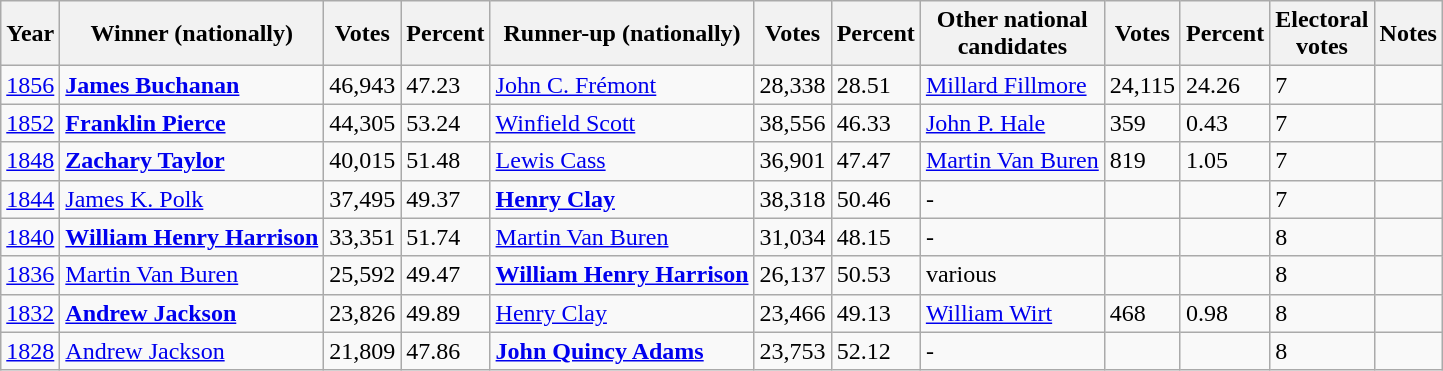<table class="wikitable sortable">
<tr>
<th data-sort-type="number">Year</th>
<th>Winner (nationally)</th>
<th data-sort-type="number">Votes</th>
<th data-sort-type="number">Percent</th>
<th>Runner-up (nationally)</th>
<th data-sort-type="number">Votes</th>
<th data-sort-type="number">Percent</th>
<th>Other national<br>candidates</th>
<th data-sort-type="number">Votes</th>
<th data-sort-type="number">Percent</th>
<th data-sort-type="number">Electoral<br>votes</th>
<th class="unsortable">Notes</th>
</tr>
<tr>
<td><a href='#'>1856</a></td>
<td><strong><a href='#'>James Buchanan</a></strong></td>
<td>46,943</td>
<td>47.23</td>
<td><a href='#'>John C. Frémont</a></td>
<td>28,338</td>
<td>28.51</td>
<td><a href='#'>Millard Fillmore</a></td>
<td>24,115</td>
<td>24.26</td>
<td>7</td>
<td></td>
</tr>
<tr>
<td><a href='#'>1852</a></td>
<td><strong><a href='#'>Franklin Pierce</a></strong></td>
<td>44,305</td>
<td>53.24</td>
<td><a href='#'>Winfield Scott</a></td>
<td>38,556</td>
<td>46.33</td>
<td><a href='#'>John P. Hale</a></td>
<td>359</td>
<td>0.43</td>
<td>7</td>
<td></td>
</tr>
<tr>
<td><a href='#'>1848</a></td>
<td><strong><a href='#'>Zachary Taylor</a></strong></td>
<td>40,015</td>
<td>51.48</td>
<td><a href='#'>Lewis Cass</a></td>
<td>36,901</td>
<td>47.47</td>
<td><a href='#'>Martin Van Buren</a></td>
<td>819</td>
<td>1.05</td>
<td>7</td>
<td></td>
</tr>
<tr>
<td><a href='#'>1844</a></td>
<td><a href='#'>James K. Polk</a></td>
<td>37,495</td>
<td>49.37</td>
<td><strong><a href='#'>Henry Clay</a></strong></td>
<td>38,318</td>
<td>50.46</td>
<td>-</td>
<td></td>
<td></td>
<td>7</td>
<td></td>
</tr>
<tr>
<td><a href='#'>1840</a></td>
<td><strong><a href='#'>William Henry Harrison</a></strong></td>
<td>33,351</td>
<td>51.74</td>
<td><a href='#'>Martin Van Buren</a></td>
<td>31,034</td>
<td>48.15</td>
<td>-</td>
<td></td>
<td></td>
<td>8</td>
<td></td>
</tr>
<tr>
<td><a href='#'>1836</a></td>
<td><a href='#'>Martin Van Buren</a></td>
<td>25,592</td>
<td>49.47</td>
<td><strong><a href='#'>William Henry Harrison</a></strong></td>
<td>26,137</td>
<td>50.53</td>
<td>various</td>
<td></td>
<td></td>
<td>8</td>
<td></td>
</tr>
<tr>
<td><a href='#'>1832</a></td>
<td><strong><a href='#'>Andrew Jackson</a></strong></td>
<td>23,826</td>
<td>49.89</td>
<td><a href='#'>Henry Clay</a></td>
<td>23,466</td>
<td>49.13</td>
<td><a href='#'>William Wirt</a></td>
<td>468</td>
<td>0.98</td>
<td>8</td>
<td></td>
</tr>
<tr>
<td><a href='#'>1828</a></td>
<td><a href='#'>Andrew Jackson</a></td>
<td>21,809</td>
<td>47.86</td>
<td><strong><a href='#'>John Quincy Adams</a></strong></td>
<td>23,753</td>
<td>52.12</td>
<td>-</td>
<td></td>
<td></td>
<td>8</td>
<td></td>
</tr>
</table>
